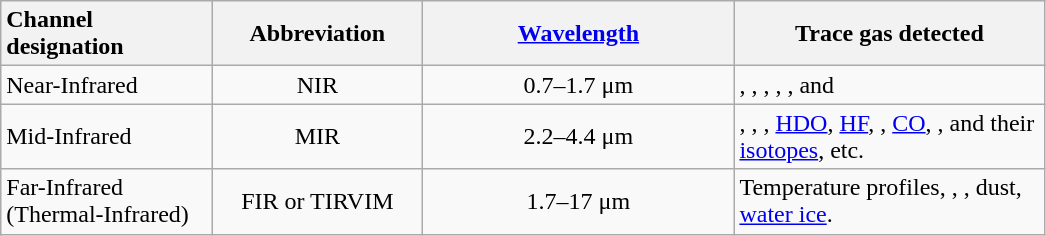<table class="wikitable">
<tr>
<th style="width:100pt; text-align:left;">Channel designation</th>
<th style="width:100pt; text-align:center;">Abbreviation</th>
<th style="width:150pt; text-align:center;"><a href='#'>Wavelength</a></th>
<th style="width:150pt; text-align:center;">Trace gas detected</th>
</tr>
<tr>
<td align="left">Near-Infrared</td>
<td style="text-align:center;">NIR</td>
<td style="text-align:center;">0.7–1.7 μm</td>
<td><a href='#'></a>,  <a href='#'></a>,  <a href='#'></a>,  <a href='#'></a>, <a href='#'></a>,  and <a href='#'></a></td>
</tr>
<tr>
<td align="left">Mid-Infrared</td>
<td style="text-align:center;">MIR</td>
<td style="text-align:center;">2.2–4.4 μm</td>
<td><a href='#'></a>, ,  <a href='#'></a>, <a href='#'>HDO</a>, <a href='#'>HF</a>, <a href='#'></a>, <a href='#'>CO</a>, <a href='#'></a>, <a href='#'></a> and their <a href='#'>isotopes</a>, etc.</td>
</tr>
<tr>
<td align="left">Far-Infrared<br>(Thermal-Infrared)</td>
<td style="text-align:center;">FIR or TIRVIM</td>
<td style="text-align:center;">1.7–17 μm</td>
<td>Temperature profiles, , <a href='#'></a>, dust, <a href='#'>water ice</a>.</td>
</tr>
</table>
